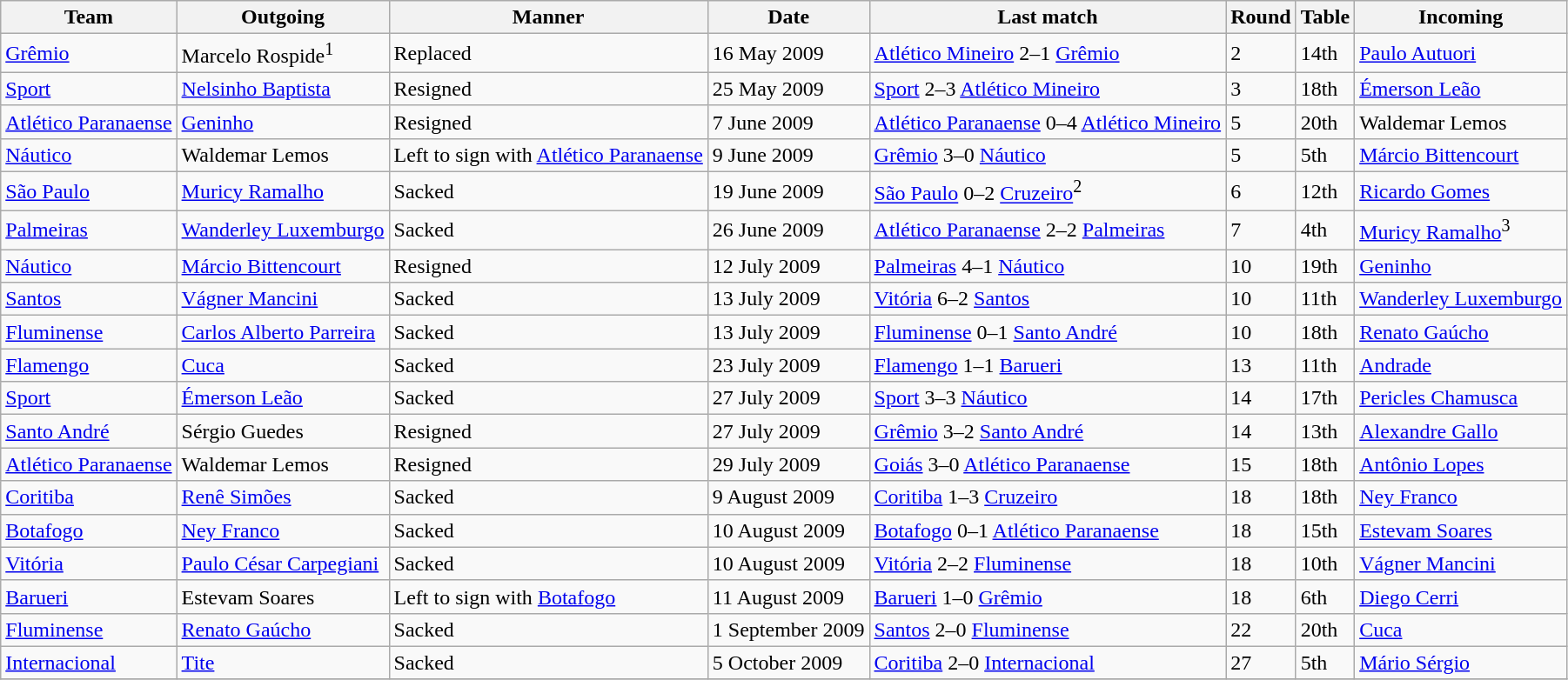<table class="wikitable">
<tr>
<th>Team</th>
<th>Outgoing</th>
<th>Manner</th>
<th>Date</th>
<th>Last match</th>
<th>Round</th>
<th>Table</th>
<th>Incoming</th>
</tr>
<tr>
<td><a href='#'>Grêmio</a></td>
<td> Marcelo Rospide<sup>1</sup></td>
<td>Replaced</td>
<td>16 May 2009</td>
<td><a href='#'>Atlético Mineiro</a> 2–1 <a href='#'>Grêmio</a></td>
<td>2</td>
<td>14th</td>
<td> <a href='#'>Paulo Autuori</a></td>
</tr>
<tr>
<td><a href='#'>Sport</a></td>
<td> <a href='#'>Nelsinho Baptista</a></td>
<td>Resigned</td>
<td>25 May 2009</td>
<td><a href='#'>Sport</a> 2–3 <a href='#'>Atlético Mineiro</a></td>
<td>3</td>
<td>18th</td>
<td> <a href='#'>Émerson Leão</a></td>
</tr>
<tr>
<td><a href='#'>Atlético Paranaense</a></td>
<td> <a href='#'>Geninho</a></td>
<td>Resigned</td>
<td>7 June 2009</td>
<td><a href='#'>Atlético Paranaense</a> 0–4 <a href='#'>Atlético Mineiro</a></td>
<td>5</td>
<td>20th</td>
<td> Waldemar Lemos</td>
</tr>
<tr>
<td><a href='#'>Náutico</a></td>
<td> Waldemar Lemos</td>
<td>Left to sign with <a href='#'>Atlético Paranaense</a></td>
<td>9 June 2009</td>
<td><a href='#'>Grêmio</a> 3–0 <a href='#'>Náutico</a></td>
<td>5</td>
<td>5th</td>
<td> <a href='#'>Márcio Bittencourt</a></td>
</tr>
<tr>
<td><a href='#'>São Paulo</a></td>
<td> <a href='#'>Muricy Ramalho</a></td>
<td>Sacked</td>
<td>19 June 2009</td>
<td><a href='#'>São Paulo</a> 0–2 <a href='#'>Cruzeiro</a><sup>2</sup></td>
<td>6</td>
<td>12th</td>
<td> <a href='#'>Ricardo Gomes</a></td>
</tr>
<tr>
<td><a href='#'>Palmeiras</a></td>
<td> <a href='#'>Wanderley Luxemburgo</a></td>
<td>Sacked</td>
<td>26 June 2009</td>
<td><a href='#'>Atlético Paranaense</a> 2–2 <a href='#'>Palmeiras</a></td>
<td>7</td>
<td>4th</td>
<td> <a href='#'>Muricy Ramalho</a><sup>3</sup></td>
</tr>
<tr>
<td><a href='#'>Náutico</a></td>
<td> <a href='#'>Márcio Bittencourt</a></td>
<td>Resigned</td>
<td>12 July 2009</td>
<td><a href='#'>Palmeiras</a> 4–1 <a href='#'>Náutico</a></td>
<td>10</td>
<td>19th</td>
<td> <a href='#'>Geninho</a></td>
</tr>
<tr>
<td><a href='#'>Santos</a></td>
<td> <a href='#'>Vágner Mancini</a></td>
<td>Sacked</td>
<td>13 July 2009</td>
<td><a href='#'>Vitória</a> 6–2 <a href='#'>Santos</a></td>
<td>10</td>
<td>11th</td>
<td> <a href='#'>Wanderley Luxemburgo</a></td>
</tr>
<tr>
<td><a href='#'>Fluminense</a></td>
<td> <a href='#'>Carlos Alberto Parreira</a></td>
<td>Sacked</td>
<td>13 July 2009</td>
<td><a href='#'>Fluminense</a> 0–1 <a href='#'>Santo André</a></td>
<td>10</td>
<td>18th</td>
<td> <a href='#'>Renato Gaúcho</a></td>
</tr>
<tr>
<td><a href='#'>Flamengo</a></td>
<td> <a href='#'>Cuca</a></td>
<td>Sacked</td>
<td>23 July 2009</td>
<td><a href='#'>Flamengo</a> 1–1 <a href='#'>Barueri</a></td>
<td>13</td>
<td>11th</td>
<td> <a href='#'>Andrade</a></td>
</tr>
<tr>
<td><a href='#'>Sport</a></td>
<td> <a href='#'>Émerson Leão</a></td>
<td>Sacked</td>
<td>27 July 2009</td>
<td><a href='#'>Sport</a> 3–3 <a href='#'>Náutico</a></td>
<td>14</td>
<td>17th</td>
<td> <a href='#'>Pericles Chamusca</a></td>
</tr>
<tr>
<td><a href='#'>Santo André</a></td>
<td> Sérgio Guedes</td>
<td>Resigned</td>
<td>27 July 2009</td>
<td><a href='#'>Grêmio</a> 3–2 <a href='#'>Santo André</a></td>
<td>14</td>
<td>13th</td>
<td> <a href='#'>Alexandre Gallo</a></td>
</tr>
<tr>
<td><a href='#'>Atlético Paranaense</a></td>
<td> Waldemar Lemos</td>
<td>Resigned</td>
<td>29 July 2009</td>
<td><a href='#'>Goiás</a> 3–0 <a href='#'>Atlético Paranaense</a></td>
<td>15</td>
<td>18th</td>
<td> <a href='#'>Antônio Lopes</a></td>
</tr>
<tr>
<td><a href='#'>Coritiba</a></td>
<td> <a href='#'>Renê Simões</a></td>
<td>Sacked</td>
<td>9 August 2009</td>
<td><a href='#'>Coritiba</a> 1–3 <a href='#'>Cruzeiro</a></td>
<td>18</td>
<td>18th</td>
<td> <a href='#'>Ney Franco</a></td>
</tr>
<tr>
<td><a href='#'>Botafogo</a></td>
<td> <a href='#'>Ney Franco</a></td>
<td>Sacked</td>
<td>10 August 2009</td>
<td><a href='#'>Botafogo</a> 0–1 <a href='#'>Atlético Paranaense</a></td>
<td>18</td>
<td>15th</td>
<td> <a href='#'>Estevam Soares</a></td>
</tr>
<tr>
<td><a href='#'>Vitória</a></td>
<td> <a href='#'>Paulo César Carpegiani</a></td>
<td>Sacked</td>
<td>10 August 2009</td>
<td><a href='#'>Vitória</a> 2–2 <a href='#'>Fluminense</a></td>
<td>18</td>
<td>10th</td>
<td> <a href='#'>Vágner Mancini</a></td>
</tr>
<tr>
<td><a href='#'>Barueri</a></td>
<td> Estevam Soares</td>
<td>Left to sign with <a href='#'>Botafogo</a></td>
<td>11 August 2009</td>
<td><a href='#'>Barueri</a> 1–0 <a href='#'>Grêmio</a></td>
<td>18</td>
<td>6th</td>
<td> <a href='#'>Diego Cerri</a></td>
</tr>
<tr>
<td><a href='#'>Fluminense</a></td>
<td> <a href='#'>Renato Gaúcho</a></td>
<td>Sacked</td>
<td>1 September 2009</td>
<td><a href='#'>Santos</a> 2–0 <a href='#'>Fluminense</a></td>
<td>22</td>
<td>20th</td>
<td> <a href='#'>Cuca</a></td>
</tr>
<tr>
<td><a href='#'>Internacional</a></td>
<td> <a href='#'>Tite</a></td>
<td>Sacked</td>
<td>5 October 2009</td>
<td><a href='#'>Coritiba</a> 2–0 <a href='#'>Internacional</a></td>
<td>27</td>
<td>5th</td>
<td> <a href='#'>Mário Sérgio</a></td>
</tr>
<tr>
</tr>
</table>
